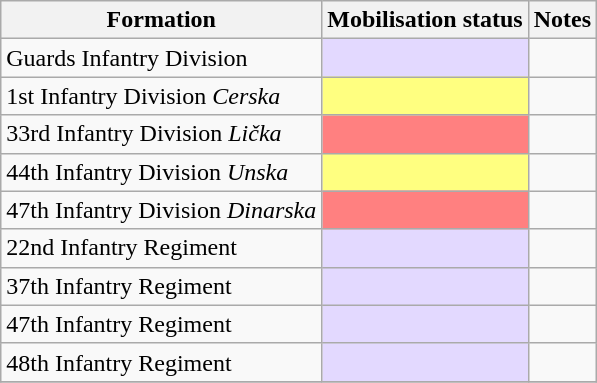<table class="wikitable">
<tr>
<th scope="col">Formation</th>
<th scope="col">Mobilisation status</th>
<th scope="col">Notes</th>
</tr>
<tr>
<td>Guards Infantry Division</td>
<td bgcolor="e3d9ff"></td>
<td></td>
</tr>
<tr>
<td>1st Infantry Division <em>Cerska</em></td>
<td bgcolor="FFFF80"></td>
<td></td>
</tr>
<tr>
<td>33rd Infantry Division <em>Lička</em></td>
<td bgcolor="FF8080"></td>
<td></td>
</tr>
<tr>
<td>44th Infantry Division <em>Unska</em></td>
<td bgcolor="FFFF80"></td>
<td></td>
</tr>
<tr>
<td>47th Infantry Division <em>Dinarska</em></td>
<td bgcolor="FF8080"></td>
<td></td>
</tr>
<tr>
<td>22nd Infantry Regiment</td>
<td bgcolor="e3d9ff"></td>
<td></td>
</tr>
<tr>
<td>37th Infantry Regiment</td>
<td bgcolor="e3d9ff"></td>
<td></td>
</tr>
<tr>
<td>47th Infantry Regiment</td>
<td bgcolor="e3d9ff"></td>
<td></td>
</tr>
<tr>
<td>48th Infantry Regiment</td>
<td bgcolor="e3d9ff"></td>
<td></td>
</tr>
<tr>
</tr>
</table>
